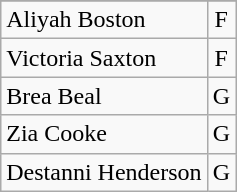<table class="wikitable">
<tr>
</tr>
<tr>
<td>Aliyah Boston</td>
<td style="text-align:center">F</td>
</tr>
<tr>
<td>Victoria Saxton</td>
<td style="text-align:center">F</td>
</tr>
<tr>
<td>Brea Beal</td>
<td style="text-align:center">G</td>
</tr>
<tr>
<td>Zia Cooke</td>
<td style="text-align:center">G</td>
</tr>
<tr>
<td>Destanni Henderson</td>
<td style="text-align:center">G</td>
</tr>
</table>
